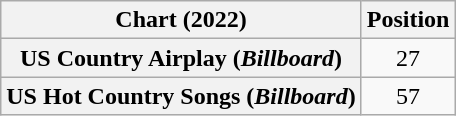<table class="wikitable sortable plainrowheaders" style="text-align:center">
<tr>
<th scope="col">Chart (2022)</th>
<th scope="col">Position</th>
</tr>
<tr>
<th scope="row">US Country Airplay (<em>Billboard</em>)</th>
<td>27</td>
</tr>
<tr>
<th scope="row">US Hot Country Songs (<em>Billboard</em>)</th>
<td>57</td>
</tr>
</table>
